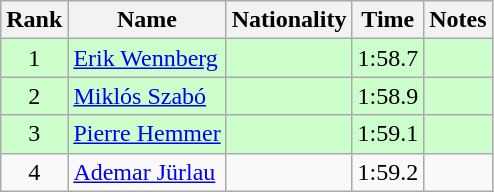<table class="wikitable sortable" style="text-align:center">
<tr>
<th>Rank</th>
<th>Name</th>
<th>Nationality</th>
<th>Time</th>
<th>Notes</th>
</tr>
<tr bgcolor=ccffcc>
<td>1</td>
<td align=left><a href='#'>Erik Wennberg</a></td>
<td align=left></td>
<td>1:58.7</td>
<td></td>
</tr>
<tr bgcolor=ccffcc>
<td>2</td>
<td align=left><a href='#'>Miklós Szabó</a></td>
<td align=left></td>
<td>1:58.9</td>
<td></td>
</tr>
<tr bgcolor=ccffcc>
<td>3</td>
<td align=left><a href='#'>Pierre Hemmer</a></td>
<td align=left></td>
<td>1:59.1</td>
<td></td>
</tr>
<tr>
<td>4</td>
<td align=left><a href='#'>Ademar Jürlau</a></td>
<td align=left></td>
<td>1:59.2</td>
<td></td>
</tr>
</table>
